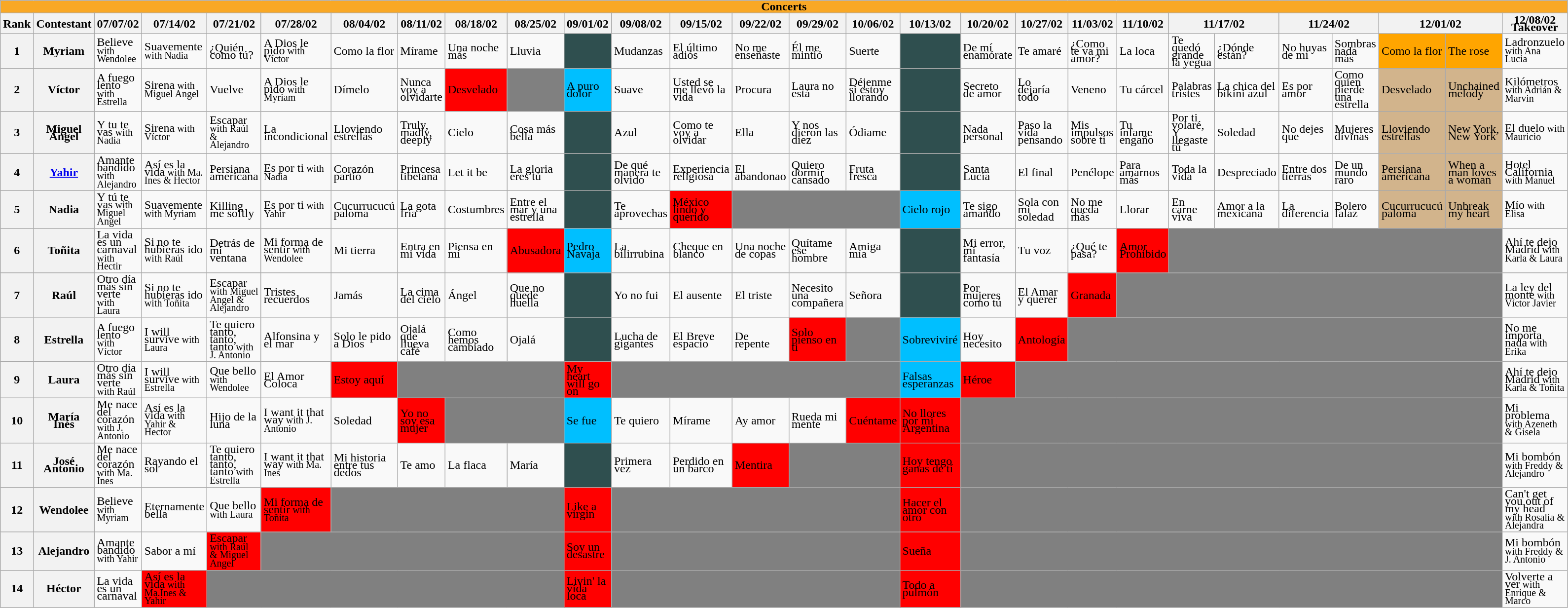<table class="wikitable collapsible collapsed" style="text-align:left; line-height:10px; line-width:12px;">
<tr>
<th colspan="28" style="background:#F9A825;">Concerts</th>
</tr>
<tr>
<th>Rank</th>
<th>Contestant</th>
<th>07/07/02</th>
<th>07/14/02</th>
<th>07/21/02</th>
<th>07/28/02</th>
<th>08/04/02</th>
<th>08/11/02</th>
<th>08/18/02</th>
<th>08/25/02</th>
<th>09/01/02</th>
<th>09/08/02</th>
<th>09/15/02</th>
<th>09/22/02</th>
<th>09/29/02</th>
<th>10/06/02</th>
<th>10/13/02</th>
<th>10/20/02</th>
<th>10/27/02</th>
<th>11/03/02</th>
<th>11/10/02</th>
<th colspan="2">11/17/02</th>
<th colspan="2">11/24/02</th>
<th colspan="2">12/01/02</th>
<th>12/08/02 Takeover</th>
</tr>
<tr>
<th>1</th>
<th>Myriam</th>
<td>Believe<small> with Wendolee</small></td>
<td>Suavemente<small> with Nadia</small></td>
<td>¿Quién como tú?</td>
<td>A Dios le pido<small> with Víctor</small></td>
<td>Como la flor</td>
<td>Mírame</td>
<td>Una noche más</td>
<td>Lluvia</td>
<td style="background:DarkSlategrey;"></td>
<td>Mudanzas</td>
<td>El último adiós</td>
<td>No me enseñaste</td>
<td>Él me mintió</td>
<td>Suerte</td>
<td style="background:DarkSlategrey;"></td>
<td>De mí enamórate</td>
<td>Te amaré</td>
<td>¿Como te va mi amor?</td>
<td>La loca</td>
<td>Te quedó grande la yegua</td>
<td>¿Dónde están?</td>
<td>No huyas de mí</td>
<td>Sombras nada más</td>
<td style="background:Orange;">Como la flor</td>
<td style="background:Orange;">The rose</td>
<td>Ladronzuelo<small> with Ana Lucia</small></td>
</tr>
<tr>
<th>2</th>
<th>Víctor</th>
<td>A fuego lento<small> with Estrella</small></td>
<td>Sirena<small> with Miguel Angel</small></td>
<td>Vuelve</td>
<td>A Dios le pido<small> with Myriam</small></td>
<td>Dímelo</td>
<td>Nunca voy a olvidarte</td>
<td style="background:red;">Desvelado</td>
<td style="background:gray;"></td>
<td style="background:DeepSkyBlue;">A puro dolor</td>
<td>Suave</td>
<td>Usted se me llevó la vida</td>
<td>Procura</td>
<td>Laura no está</td>
<td>Déjenme si estoy llorando</td>
<td style="background:DarkSlategrey;"></td>
<td>Secreto de amor</td>
<td>Lo dejaría todo</td>
<td>Veneno</td>
<td>Tu cárcel</td>
<td>Palabras tristes</td>
<td>La chica del bikini azul</td>
<td>Es por amor</td>
<td>Como quien pierde una estrella</td>
<td style="background:Tan;">Desvelado</td>
<td style="background:Tan;">Unchained melody</td>
<td>Kilómetros<small> with Adrián & Marvin</small></td>
</tr>
<tr>
<th>3</th>
<th>Miguel Ángel</th>
<td>Y tu te vas<small> with Nadia</small></td>
<td>Sirena<small> with Víctor</small></td>
<td>Escapar<small> with Raúl & Alejandro</small></td>
<td>La incondicional</td>
<td>Lloviendo estrellas</td>
<td>Truly, madly, deeply</td>
<td>Cielo</td>
<td>Cosa más bella</td>
<td style="background:DarkSlategrey;"></td>
<td>Azul</td>
<td>Como te voy a olvidar</td>
<td>Ella</td>
<td>Y nos dieron las diez</td>
<td>Ódiame</td>
<td style="background:DarkSlategrey;"></td>
<td>Nada personal</td>
<td>Paso la vida pensando</td>
<td>Mis impulsos sobre ti</td>
<td>Tu infame engaño</td>
<td>Por ti volaré, Y llegaste tú</td>
<td>Soledad</td>
<td>No dejes que</td>
<td>Mujeres divinas</td>
<td style="background:Tan;">Lloviendo estrellas</td>
<td style="background:Tan;">New York, New York</td>
<td>El duelo<small> with Mauricio</small></td>
</tr>
<tr>
<th>4</th>
<th><a href='#'>Yahir</a></th>
<td>Amante bandido<small> with Alejandro</small></td>
<td>Así es la vida<small> with Ma. Ines & Hector</small></td>
<td>Persiana americana</td>
<td>Es por ti<small> with Nadia</small></td>
<td>Corazón partío</td>
<td>Princesa tibetana</td>
<td>Let it be</td>
<td>La gloria eres tú</td>
<td style="background:DarkSlategrey;"></td>
<td>De qué manera te olvido</td>
<td>Experiencia religiosa</td>
<td>El abandonao</td>
<td>Quiero dormir cansado</td>
<td>Fruta fresca</td>
<td style="background:DarkSlategrey;"></td>
<td>Santa Lucía</td>
<td>El final</td>
<td>Penélope</td>
<td>Para amarnos más</td>
<td>Toda la vida</td>
<td>Despreciado</td>
<td>Entre dos tierras</td>
<td>De un mundo raro</td>
<td style="background:Tan;">Persiana americana</td>
<td style="background:Tan;">When a man loves a woman</td>
<td>Hotel California<small> with Manuel</small></td>
</tr>
<tr>
<th>5</th>
<th>Nadia</th>
<td>Y tú te vas<small> with Miguel Angel</small></td>
<td>Suavemente<small> with Myriam</small></td>
<td>Killing me softly</td>
<td>Es por ti<small> with Yahir</small></td>
<td>Cucurrucucú paloma</td>
<td>La gota fría</td>
<td>Costumbres</td>
<td>Entre el mar y una estrella</td>
<td style="background:DarkSlategrey;"></td>
<td>Te aprovechas</td>
<td style="background:red;">México lindo y querido</td>
<td style="background:gray;" colspan="3"></td>
<td style="background:DeepSkyBlue;">Cielo rojo</td>
<td>Te sigo amando</td>
<td>Sola con mi soledad</td>
<td>No me queda más</td>
<td>Llorar</td>
<td>En carne viva</td>
<td>Amor a la mexicana</td>
<td>La diferencia</td>
<td>Bolero falaz</td>
<td style="background:Tan;">Cucurrucucú paloma</td>
<td style="background:Tan;">Unbreak my heart</td>
<td>Mío<small> with Elisa</small></td>
</tr>
<tr>
<th>6</th>
<th>Toñita</th>
<td>La vida es un carnaval<small> with Hectir</small></td>
<td>Si no te hubieras ido<small> with Raúl</small></td>
<td>Detrás de mi ventana</td>
<td>Mi forma de sentir<small> with Wendolee</small></td>
<td>Mi tierra</td>
<td>Entra en mi vida</td>
<td>Piensa en mí</td>
<td style="background:red;">Abusadora</td>
<td style="background:DeepSkyBlue;">Pedro Navaja</td>
<td>La bilirrubina</td>
<td>Cheque en blanco</td>
<td>Una noche de copas</td>
<td>Quítame ese hombre</td>
<td>Amiga mía</td>
<td style="background:DarkSlategrey;"></td>
<td>Mi error, mi fantasía</td>
<td>Tu voz</td>
<td>¿Qué te pasa?</td>
<td style="background:red;">Amor Prohibido</td>
<td style="background:gray;" colspan="6"></td>
<td>Ahí te dejo Madrid<small> with Karla & Laura</small></td>
</tr>
<tr>
<th>7</th>
<th>Raúl</th>
<td>Otro día más sin verte<small> with Laura</small></td>
<td>Si no te hubieras ido<small> with Toñita</small></td>
<td>Escapar<small> with Miguel Angel & Alejandro</small></td>
<td>Tristes recuerdos</td>
<td>Jamás</td>
<td>La cima del cielo</td>
<td>Ángel</td>
<td>Que no quede huella</td>
<td style="background:DarkSlategrey;"></td>
<td>Yo no fui</td>
<td>El ausente</td>
<td>El triste</td>
<td>Necesito una compañera</td>
<td>Señora</td>
<td style="background:DarkSlategrey;"></td>
<td>Por mujeres como tú</td>
<td>El Amar y querer</td>
<td style="background:red;">Granada</td>
<td style="background:gray;" colspan="7"></td>
<td>La ley del monte<small> with Víctor Javier</small></td>
</tr>
<tr>
<th>8</th>
<th>Estrella</th>
<td>A fuego lento<small> with Víctor</small></td>
<td>I will survive<small> with Laura</small></td>
<td>Te quiero tanto, tanto, tanto<small> with J. Antonio</small></td>
<td>Alfonsina y el mar</td>
<td>Solo le pido a Dios</td>
<td>Ojalá que llueva café</td>
<td>Como hemos cambiado</td>
<td>Ojalá</td>
<td style="background:DarkSlategrey;"></td>
<td>Lucha de gigantes</td>
<td>El Breve espacio</td>
<td>De repente</td>
<td style="background:red;">Solo pienso en ti</td>
<td style="background:gray;"></td>
<td style="background:DeepSkyBlue;">Sobreviviré</td>
<td>Hoy necesito</td>
<td style="background:red;">Antología</td>
<td style="background:gray;" colspan="8"></td>
<td>No me importa nada<small> with Erika</small></td>
</tr>
<tr>
<th>9</th>
<th>Laura</th>
<td>Otro día más sin verte<small> with Raúl</small></td>
<td>I will survive<small> with Estrella</small></td>
<td>Que bello<small> with Wendolee</small></td>
<td>El Amor Coloca</td>
<td style="background:red;">Estoy aquí</td>
<td style="background:gray;" colspan="3"></td>
<td style="background:red;">My heart will go on</td>
<td style="background:gray;" colspan="5"></td>
<td style="background:DeepSkyBlue;">Falsas esperanzas</td>
<td style="background:red;">Héroe</td>
<td style="background:gray;" colspan="9"></td>
<td>Ahí te dejo Madrid<small> with Karla & Toñita</small></td>
</tr>
<tr>
<th>10</th>
<th>María Inés</th>
<td>Me nace del corazón<small> with J. Antonio</small></td>
<td>Así es la vida<small> with Yahir & Hector</small></td>
<td>Hijo de la luna</td>
<td>I want it that way<small> with J. Antonio</small></td>
<td>Soledad</td>
<td style="background:red;">Yo no soy esa mujer</td>
<td style="background:gray;" colspan="2"></td>
<td style="background:DeepSkyBlue;">Se fue</td>
<td>Te quiero</td>
<td>Mírame</td>
<td>Ay amor</td>
<td>Rueda mi mente</td>
<td style="background:red;">Cuéntame</td>
<td style="background:red;">No llores por mi Argentina</td>
<td style="background:gray;" colspan="10"></td>
<td>Mi problema<small> with Azeneth & Gisela</small></td>
</tr>
<tr>
<th>11</th>
<th>José Antonio</th>
<td>Me nace del corazón<small> with Ma. Ines</small></td>
<td>Rayando el sol</td>
<td>Te quiero tanto, tanto, tanto<small> with Estrella</small></td>
<td>I want it that way<small> with Ma. Ines</small></td>
<td>Mi historia entre tus dedos</td>
<td>Te amo</td>
<td>La flaca</td>
<td>María</td>
<td style="background:DarkSlategrey;"></td>
<td>Primera vez</td>
<td>Perdido en un barco</td>
<td style="background:red;">Mentira</td>
<td style="background:gray;" colspan="2"></td>
<td style="background:red;">Hoy tengo ganas de tí</td>
<td style="background:gray;" colspan="10"></td>
<td>Mi bombón<small> with Freddy & Alejandro</small></td>
</tr>
<tr>
<th>12</th>
<th>Wendolee</th>
<td>Believe<small> with Myriam</small></td>
<td>Eternamente bella</td>
<td>Que bello<small> with Laura</small></td>
<td style="background:red;">Mi forma de sentir<small> with Toñita</small></td>
<td style="background:gray;" colspan="4"></td>
<td style="background:red;">Like a virgin</td>
<td style="background:gray;" colspan="5"></td>
<td style="background:red;">Hacer el amor con otro</td>
<td style="background:gray;" colspan="10"></td>
<td>Can't get you out of my head<small> with Rosalía & Alejandra</small></td>
</tr>
<tr>
<th>13</th>
<th>Alejandro</th>
<td>Amante bandido<small> with Yahir</small></td>
<td>Sabor a mí</td>
<td style="background:red;">Escapar<small> with Raúl & Miguel Angel</small></td>
<td style="background:gray;" colspan="5"></td>
<td style="background:red;">Soy un desastre</td>
<td style="background:gray;" colspan="5"></td>
<td style="background:red;">Sueña</td>
<td style="background:gray;" colspan="10"></td>
<td>Mi bombón<small> with Freddy & J. Antonio</small></td>
</tr>
<tr>
<th>14</th>
<th>Héctor</th>
<td>La vida es un carnaval</td>
<td style="background:red;">Así es la vida<small> with Ma.Ines & Yahir</small></td>
<td style="background:gray;" colspan="6"></td>
<td style="background:red;">Livin' la vida loca</td>
<td style="background:gray;" colspan="5"></td>
<td style="background:red;">Todo a pulmón</td>
<td style="background:gray;" colspan="10"></td>
<td>Volverte a ver<small> with Enrique & Marco</small></td>
</tr>
</table>
